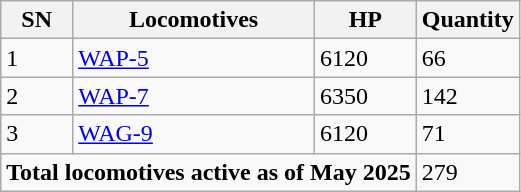<table class="wikitable">
<tr>
<th>SN</th>
<th>Locomotives</th>
<th>HP</th>
<th>Quantity</th>
</tr>
<tr>
<td>1</td>
<td><a href='#'>WAP-5</a></td>
<td>6120</td>
<td>66</td>
</tr>
<tr>
<td>2</td>
<td><a href='#'>WAP-7</a></td>
<td>6350</td>
<td>142</td>
</tr>
<tr>
<td>3</td>
<td><a href='#'>WAG-9</a></td>
<td>6120</td>
<td>71</td>
</tr>
<tr>
<td colspan="3"><strong>Total locomotives active as of May 2025</strong></td>
<td>279</td>
</tr>
</table>
